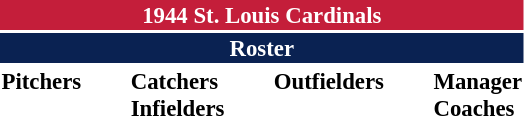<table class="toccolours" style="font-size: 95%;">
<tr>
<th colspan="10" style="background-color: #c41e3a; color: white; text-align: center;">1944 St. Louis Cardinals</th>
</tr>
<tr>
<td colspan="10" style="background-color: #0a2252; color: white; text-align: center;"><strong>Roster</strong></td>
</tr>
<tr>
<td valign="top"><strong>Pitchers</strong><br>










</td>
<td width="25px"></td>
<td valign="top"><strong>Catchers</strong><br>


<strong>Infielders</strong>





</td>
<td width="25px"></td>
<td valign="top"><strong>Outfielders</strong><br>




</td>
<td width="25px"></td>
<td valign="top"><strong>Manager</strong><br>
<strong>Coaches</strong>

</td>
</tr>
</table>
